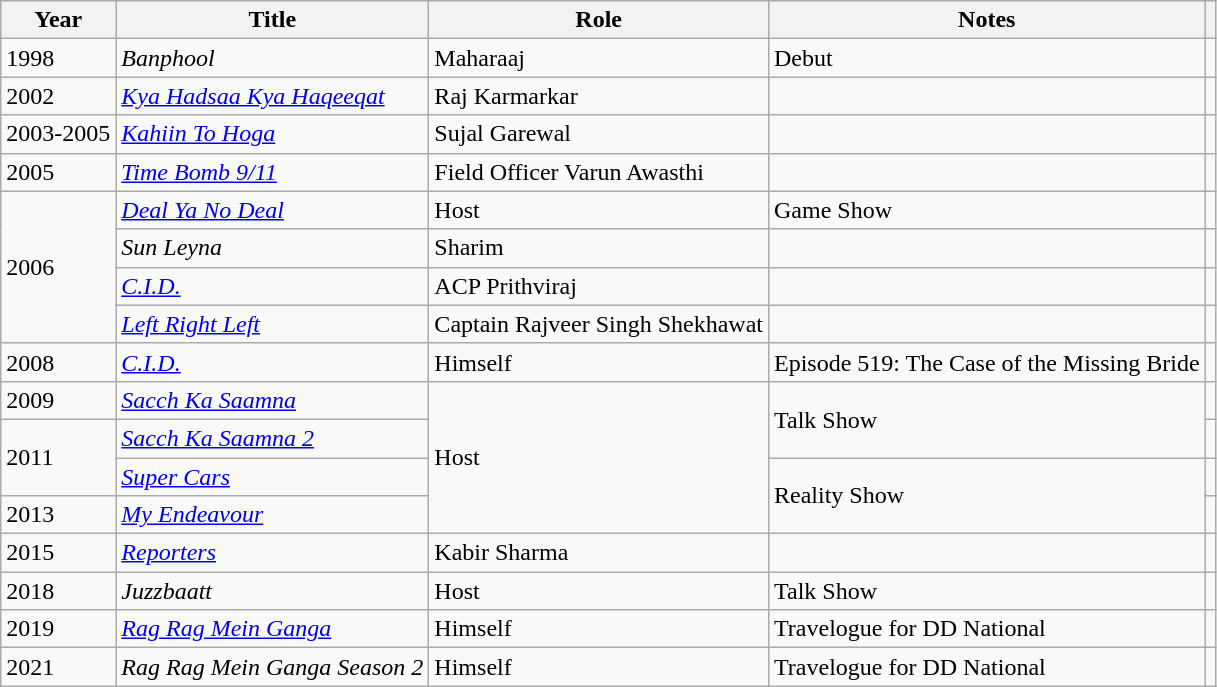<table class="wikitable sortable plainrowheaders">
<tr style="text-align:center;">
<th scope="col">Year</th>
<th scope="col">Title</th>
<th scope="col">Role</th>
<th class="unsortable" scope="col">Notes</th>
<th class="unsortable" scope="col"></th>
</tr>
<tr>
<td>1998</td>
<td><em>Banphool</em></td>
<td>Maharaaj</td>
<td>Debut</td>
<td style="text-align:center;"></td>
</tr>
<tr>
<td>2002</td>
<td><em><a href='#'>Kya Hadsaa Kya Haqeeqat</a></em></td>
<td>Raj Karmarkar</td>
<td></td>
<td style="text-align:center;"></td>
</tr>
<tr>
<td>2003-2005</td>
<td><em><a href='#'>Kahiin To Hoga</a></em></td>
<td>Sujal Garewal</td>
<td></td>
<td style="text-align:center;"></td>
</tr>
<tr>
<td>2005</td>
<td><em><a href='#'>Time Bomb 9/11</a></em></td>
<td>Field Officer Varun Awasthi</td>
<td></td>
<td style="text-align:center;"></td>
</tr>
<tr>
<td rowspan="4">2006</td>
<td><em><a href='#'>Deal Ya No Deal</a></em></td>
<td>Host</td>
<td>Game Show</td>
<td style="text-align:center;"></td>
</tr>
<tr>
<td><em>Sun Leyna</em></td>
<td>Sharim</td>
<td></td>
<td style="text-align:center;"></td>
</tr>
<tr>
<td><em><a href='#'>C.I.D.</a></em></td>
<td>ACP Prithviraj</td>
<td></td>
<td style="text-align:center;"></td>
</tr>
<tr>
<td><em><a href='#'>Left Right Left</a></em></td>
<td>Captain Rajveer Singh Shekhawat</td>
<td></td>
<td style="text-align:center;"></td>
</tr>
<tr>
<td>2008</td>
<td><em><a href='#'>C.I.D.</a></em></td>
<td>Himself</td>
<td>Episode 519: The Case of the Missing Bride</td>
<td></td>
</tr>
<tr>
<td>2009</td>
<td><em><a href='#'>Sacch Ka Saamna</a></em></td>
<td rowspan="4">Host</td>
<td rowspan="2">Talk Show</td>
<td style="text-align:center;"></td>
</tr>
<tr>
<td rowspan="2">2011</td>
<td><em><a href='#'>Sacch Ka Saamna 2</a></em></td>
<td style="text-align:center;"></td>
</tr>
<tr>
<td><em><a href='#'>Super Cars</a></em></td>
<td rowspan="2">Reality Show</td>
<td style="text-align:center;"></td>
</tr>
<tr>
<td>2013</td>
<td><em><a href='#'>My Endeavour</a></em></td>
<td style="text-align:center;"></td>
</tr>
<tr>
<td>2015</td>
<td><em><a href='#'>Reporters</a></em></td>
<td>Kabir Sharma</td>
<td></td>
<td style="text-align:center;"></td>
</tr>
<tr>
<td>2018</td>
<td><em>Juzzbaatt</em></td>
<td>Host</td>
<td>Talk Show</td>
<td style="text-align:center;"></td>
</tr>
<tr>
<td>2019</td>
<td><em><a href='#'>Rag Rag Mein Ganga</a></em></td>
<td>Himself</td>
<td>Travelogue for DD National</td>
<td style="text-align:center;"></td>
</tr>
<tr>
<td>2021</td>
<td><em>Rag Rag Mein Ganga Season 2</em></td>
<td>Himself</td>
<td>Travelogue for DD National</td>
<td style="text-align:center;"></td>
</tr>
</table>
